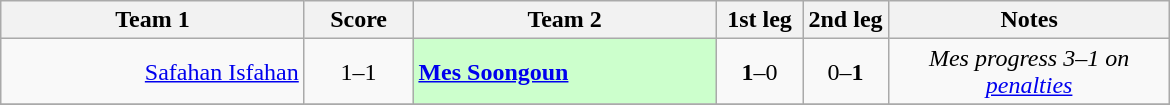<table class="wikitable" style="text-align:center">
<tr>
<th width=195>Team 1</th>
<th width=65>Score</th>
<th width=195>Team 2</th>
<th width=50>1st leg</th>
<th width=50>2nd leg</th>
<th width=180>Notes</th>
</tr>
<tr>
<td align="right"><a href='#'>Safahan Isfahan</a></td>
<td>1–1</td>
<td style="background:#cfc;" align="left"><strong><a href='#'>Mes Soongoun</a></strong></td>
<td><strong>1</strong>–0</td>
<td>0–<strong>1</strong></td>
<td><em>Mes progress 3–1 on <a href='#'>penalties</a></em></td>
</tr>
<tr>
</tr>
</table>
